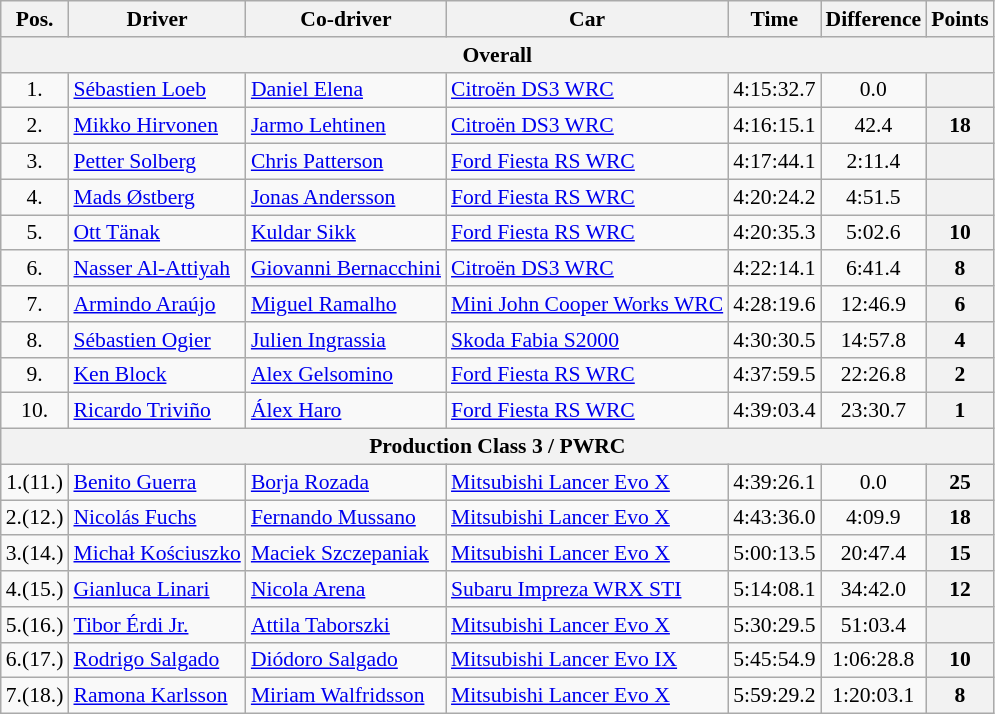<table class="wikitable" style="text-align: center; font-size: 90%; max-width: 950px;">
<tr>
<th>Pos.</th>
<th>Driver</th>
<th>Co-driver</th>
<th>Car</th>
<th>Time</th>
<th>Difference</th>
<th>Points</th>
</tr>
<tr>
<th colspan=7>Overall</th>
</tr>
<tr>
<td>1.</td>
<td align="left"> <a href='#'>Sébastien Loeb</a></td>
<td align="left"> <a href='#'>Daniel Elena</a></td>
<td align="left"><a href='#'>Citroën DS3 WRC</a></td>
<td>4:15:32.7</td>
<td>0.0</td>
<th></th>
</tr>
<tr>
<td>2.</td>
<td align="left"> <a href='#'>Mikko Hirvonen</a></td>
<td align="left"> <a href='#'>Jarmo Lehtinen</a></td>
<td align="left"><a href='#'>Citroën DS3 WRC</a></td>
<td>4:16:15.1</td>
<td>42.4</td>
<th>18</th>
</tr>
<tr>
<td>3.</td>
<td align="left"> <a href='#'>Petter Solberg</a></td>
<td align="left"> <a href='#'>Chris Patterson</a></td>
<td align="left"><a href='#'>Ford Fiesta RS WRC</a></td>
<td>4:17:44.1</td>
<td>2:11.4</td>
<th></th>
</tr>
<tr>
<td>4.</td>
<td align="left"> <a href='#'>Mads Østberg</a></td>
<td align="left"> <a href='#'>Jonas Andersson</a></td>
<td align="left"><a href='#'>Ford Fiesta RS WRC</a></td>
<td>4:20:24.2</td>
<td>4:51.5</td>
<th></th>
</tr>
<tr>
<td>5.</td>
<td align="left"> <a href='#'>Ott Tänak</a></td>
<td align="left"> <a href='#'>Kuldar Sikk</a></td>
<td align="left"><a href='#'>Ford Fiesta RS WRC</a></td>
<td>4:20:35.3</td>
<td>5:02.6</td>
<th>10</th>
</tr>
<tr>
<td>6.</td>
<td align="left"> <a href='#'>Nasser Al-Attiyah</a></td>
<td align="left"> <a href='#'>Giovanni Bernacchini</a></td>
<td align="left"><a href='#'>Citroën DS3 WRC</a></td>
<td>4:22:14.1</td>
<td>6:41.4</td>
<th>8</th>
</tr>
<tr>
<td>7.</td>
<td align="left"> <a href='#'>Armindo Araújo</a></td>
<td align="left"> <a href='#'>Miguel Ramalho</a></td>
<td align="left"><a href='#'>Mini John Cooper Works WRC</a></td>
<td>4:28:19.6</td>
<td>12:46.9</td>
<th>6</th>
</tr>
<tr>
<td>8.</td>
<td align="left"> <a href='#'>Sébastien Ogier</a></td>
<td align="left"> <a href='#'>Julien Ingrassia</a></td>
<td align="left"><a href='#'>Skoda Fabia S2000</a></td>
<td>4:30:30.5</td>
<td>14:57.8</td>
<th>4</th>
</tr>
<tr>
<td>9.</td>
<td align="left"> <a href='#'>Ken Block</a></td>
<td align="left"> <a href='#'>Alex Gelsomino</a></td>
<td align="left"><a href='#'>Ford Fiesta RS WRC</a></td>
<td>4:37:59.5</td>
<td>22:26.8</td>
<th>2</th>
</tr>
<tr>
<td>10.</td>
<td align="left"> <a href='#'>Ricardo Triviño</a></td>
<td align="left"> <a href='#'>Álex Haro</a></td>
<td align="left"><a href='#'>Ford Fiesta RS WRC</a></td>
<td>4:39:03.4</td>
<td>23:30.7</td>
<th>1</th>
</tr>
<tr>
<th colspan=7>Production Class 3 / PWRC</th>
</tr>
<tr>
<td>1.(11.)</td>
<td align="left"> <a href='#'>Benito Guerra</a></td>
<td align="left"> <a href='#'>Borja Rozada</a></td>
<td align="left"><a href='#'>Mitsubishi Lancer Evo X</a></td>
<td>4:39:26.1</td>
<td>0.0</td>
<th>25</th>
</tr>
<tr>
<td>2.(12.)</td>
<td align="left"> <a href='#'>Nicolás Fuchs</a></td>
<td align="left"> <a href='#'>Fernando Mussano</a></td>
<td align="left"><a href='#'>Mitsubishi Lancer Evo X</a></td>
<td>4:43:36.0</td>
<td>4:09.9</td>
<th>18</th>
</tr>
<tr>
<td>3.(14.)</td>
<td align="left"> <a href='#'>Michał Kościuszko</a></td>
<td align="left"> <a href='#'>Maciek Szczepaniak</a></td>
<td align="left"><a href='#'>Mitsubishi Lancer Evo X</a></td>
<td>5:00:13.5</td>
<td>20:47.4</td>
<th>15</th>
</tr>
<tr>
<td>4.(15.)</td>
<td align="left"> <a href='#'>Gianluca Linari</a></td>
<td align="left"> <a href='#'>Nicola Arena</a></td>
<td align="left"><a href='#'>Subaru Impreza WRX STI</a></td>
<td>5:14:08.1</td>
<td>34:42.0</td>
<th>12</th>
</tr>
<tr>
<td>5.(16.)</td>
<td align="left"> <a href='#'>Tibor Érdi Jr.</a></td>
<td align="left"> <a href='#'>Attila Taborszki</a></td>
<td align="left"><a href='#'>Mitsubishi Lancer Evo X</a></td>
<td>5:30:29.5</td>
<td>51:03.4</td>
<th></th>
</tr>
<tr>
<td>6.(17.)</td>
<td align="left"> <a href='#'>Rodrigo Salgado</a></td>
<td align="left"> <a href='#'>Diódoro Salgado</a></td>
<td align="left"><a href='#'>Mitsubishi Lancer Evo IX</a></td>
<td>5:45:54.9</td>
<td>1:06:28.8</td>
<th>10</th>
</tr>
<tr>
<td>7.(18.)</td>
<td align="left"> <a href='#'>Ramona Karlsson</a></td>
<td align="left"> <a href='#'>Miriam Walfridsson</a></td>
<td align="left"><a href='#'>Mitsubishi Lancer Evo X</a></td>
<td>5:59:29.2</td>
<td>1:20:03.1</td>
<th>8</th>
</tr>
</table>
